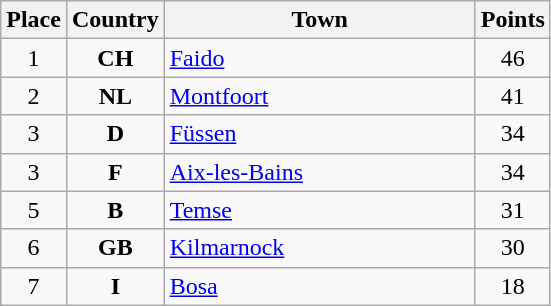<table class="wikitable">
<tr>
<th width="25">Place</th>
<th width="25">Country</th>
<th width="200">Town</th>
<th width="25">Points</th>
</tr>
<tr>
<td align="center">1</td>
<td align="center"><strong>CH</strong></td>
<td align="left"><a href='#'>Faido</a></td>
<td align="center">46</td>
</tr>
<tr>
<td align="center">2</td>
<td align="center"><strong>NL</strong></td>
<td align="left"><a href='#'>Montfoort</a></td>
<td align="center">41</td>
</tr>
<tr>
<td align="center">3</td>
<td align="center"><strong>D</strong></td>
<td align="left"><a href='#'>Füssen</a></td>
<td align="center">34</td>
</tr>
<tr>
<td align="center">3</td>
<td align="center"><strong>F</strong></td>
<td align="left"><a href='#'>Aix-les-Bains</a></td>
<td align="center">34</td>
</tr>
<tr>
<td align="center">5</td>
<td align="center"><strong>B</strong></td>
<td align="left"><a href='#'>Temse</a></td>
<td align="center">31</td>
</tr>
<tr>
<td align="center">6</td>
<td align="center"><strong>GB</strong></td>
<td align="left"><a href='#'>Kilmarnock</a></td>
<td align="center">30</td>
</tr>
<tr>
<td align="center">7</td>
<td align="center"><strong>I</strong></td>
<td align="left"><a href='#'>Bosa</a></td>
<td align="center">18</td>
</tr>
</table>
